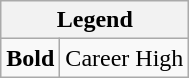<table class="wikitable">
<tr>
<th colspan="2">Legend</th>
</tr>
<tr>
<td><strong>Bold</strong></td>
<td>Career High</td>
</tr>
</table>
